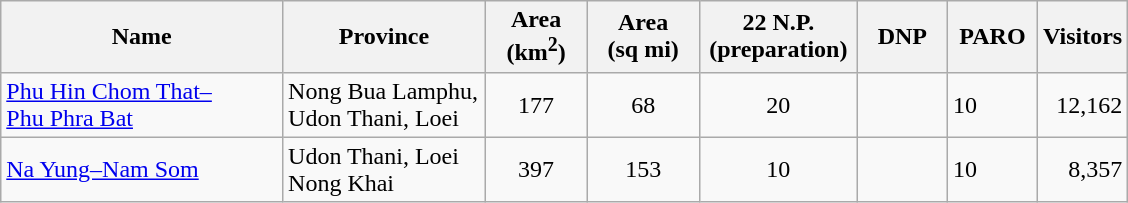<table class="wikitable sortable" style="max-width:600pt;">
<tr>
<th style="width:25%;">Name</th>
<th style="width:18%;">Province</th>
<th style="width:9%;">Area<br>(km<sup>2</sup>)</th>
<th style="width:10%;">Area<br>(sq mi)</th>
<th style="width:14%;">22 N.P.<br>(preparation)</th>
<th style="width:8%;">DNP</th>
<th style="width:8%;">PARO</th>
<th style="width:8%;">Visitors</th>
</tr>
<tr>
<td><a href='#'>Phu Hin Chom That–<br>Phu Phra Bat</a></td>
<td>Nong Bua Lamphu,<br>Udon Thani, Loei</td>
<td style="text-align:center;">177</td>
<td style="text-align:center;">68</td>
<td style="text-align:center;">20</td>
<td></td>
<td>10</td>
<td style="text-align:right;">12,162</td>
</tr>
<tr>
<td><a href='#'>Na Yung–Nam Som</a></td>
<td>Udon Thani, Loei<br>Nong Khai</td>
<td style="text-align:center;">397</td>
<td style="text-align:center;">153</td>
<td style="text-align:center;">10</td>
<td></td>
<td>10</td>
<td style="text-align:right;">8,357</td>
</tr>
</table>
